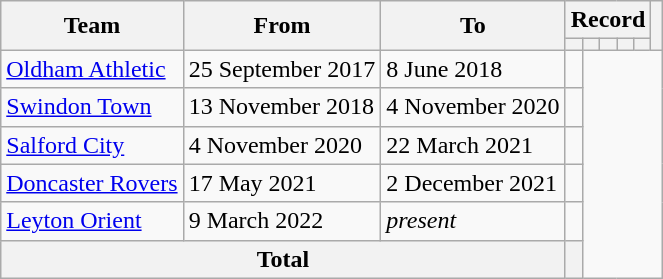<table class=wikitable style=text-align:center>
<tr>
<th rowspan=2>Team</th>
<th rowspan=2>From</th>
<th rowspan=2>To</th>
<th colspan=5>Record</th>
<th rowspan=2></th>
</tr>
<tr>
<th></th>
<th></th>
<th></th>
<th></th>
<th></th>
</tr>
<tr>
<td align=left><a href='#'>Oldham Athletic</a></td>
<td align=left>25 September 2017</td>
<td align=left>8 June 2018<br></td>
<td></td>
</tr>
<tr>
<td align=left><a href='#'>Swindon Town</a></td>
<td align=left>13 November 2018</td>
<td align=left>4 November 2020<br></td>
<td></td>
</tr>
<tr>
<td align=left><a href='#'>Salford City</a></td>
<td align=left>4 November 2020</td>
<td align=left>22 March 2021<br></td>
<td></td>
</tr>
<tr>
<td align=left><a href='#'>Doncaster Rovers</a></td>
<td align=left>17 May 2021</td>
<td align=left>2 December 2021<br></td>
<td></td>
</tr>
<tr>
<td align=left><a href='#'>Leyton Orient</a></td>
<td align=left>9 March 2022</td>
<td align=left><em>present</em><br></td>
<td></td>
</tr>
<tr>
<th colspan=3>Total<br></th>
<th></th>
</tr>
</table>
